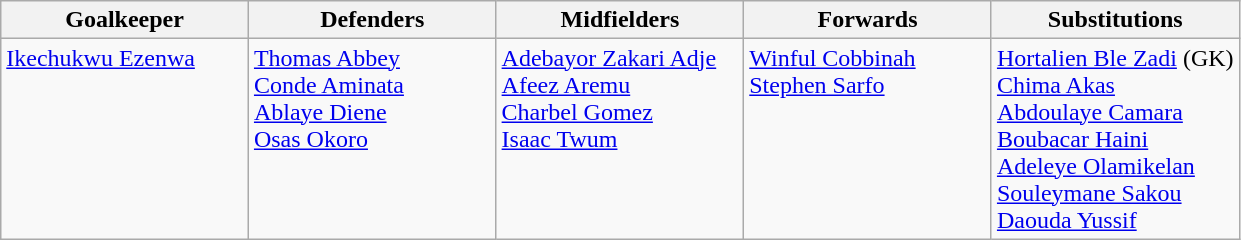<table class="wikitable">
<tr>
<th style="width:20%;">Goalkeeper</th>
<th style="width:20%;">Defenders</th>
<th style="width:20%;">Midfielders</th>
<th style="width:20%;">Forwards</th>
<th style="width:20%;">Substitutions</th>
</tr>
<tr valign="top">
<td> <a href='#'>Ikechukwu Ezenwa</a></td>
<td> <a href='#'>Thomas Abbey</a><br> <a href='#'>Conde Aminata</a><br> <a href='#'>Ablaye Diene</a><br> <a href='#'>Osas Okoro</a></td>
<td> <a href='#'>Adebayor Zakari Adje</a><br> <a href='#'>Afeez Aremu</a><br> <a href='#'>Charbel Gomez</a><br> <a href='#'>Isaac Twum</a></td>
<td> <a href='#'>Winful Cobbinah</a><br> <a href='#'>Stephen Sarfo</a></td>
<td> <a href='#'>Hortalien Ble Zadi</a> (GK)<br> <a href='#'>Chima Akas</a><br> <a href='#'>Abdoulaye Camara</a><br> <a href='#'>Boubacar Haini</a><br> <a href='#'>Adeleye Olamikelan</a><br> <a href='#'>Souleymane Sakou</a><br> <a href='#'>Daouda Yussif</a></td>
</tr>
</table>
